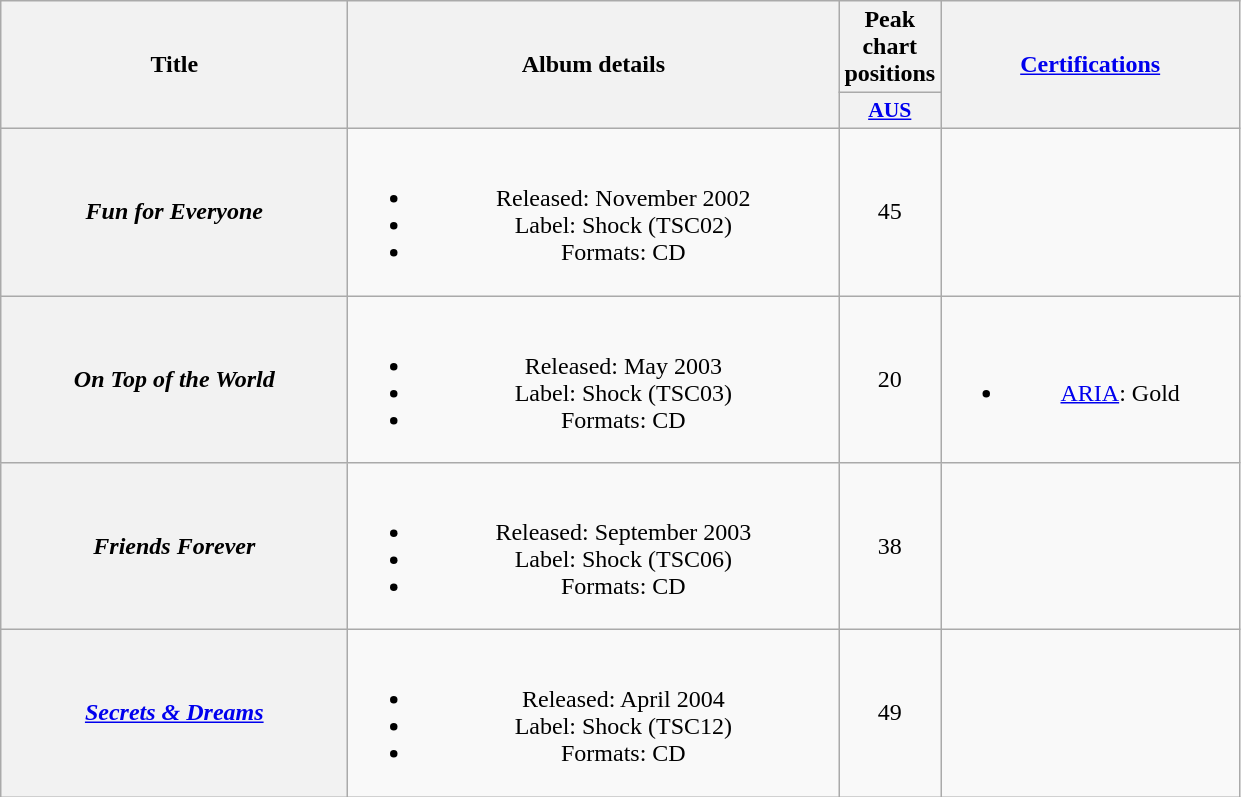<table class="wikitable plainrowheaders" style="text-align:center;">
<tr>
<th scope="col" rowspan="2" style="width:14em;">Title</th>
<th scope="col" rowspan="2" style="width:20em;">Album details</th>
<th scope="col" colspan="1">Peak chart positions</th>
<th scope="col" rowspan="2" style="width:12em;"><a href='#'>Certifications</a></th>
</tr>
<tr>
<th scope="col" style="width:3em;font-size:90%;"><a href='#'>AUS</a><br></th>
</tr>
<tr>
<th scope="row"><em>Fun for Everyone</em></th>
<td><br><ul><li>Released: November 2002</li><li>Label: Shock (TSC02)</li><li>Formats: CD</li></ul></td>
<td>45</td>
<td></td>
</tr>
<tr>
<th scope="row"><em>On Top of the World</em></th>
<td><br><ul><li>Released: May 2003</li><li>Label: Shock (TSC03)</li><li>Formats: CD</li></ul></td>
<td>20</td>
<td><br><ul><li><a href='#'>ARIA</a>: Gold</li></ul></td>
</tr>
<tr>
<th scope="row"><em>Friends Forever</em></th>
<td><br><ul><li>Released: September 2003</li><li>Label: Shock (TSC06)</li><li>Formats: CD</li></ul></td>
<td>38</td>
<td></td>
</tr>
<tr>
<th scope="row"><em><a href='#'>Secrets & Dreams</a></em></th>
<td><br><ul><li>Released: April 2004</li><li>Label: Shock (TSC12)</li><li>Formats: CD</li></ul></td>
<td>49</td>
<td></td>
</tr>
</table>
